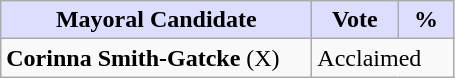<table class="wikitable">
<tr>
<th style="background:#ddf; width:200px;">Mayoral Candidate</th>
<th style="background:#ddf; width:50px;">Vote</th>
<th style="background:#ddf; width:30px;">%</th>
</tr>
<tr>
<td><strong>Corinna Smith-Gatcke</strong> (X)</td>
<td colspan="2">Acclaimed</td>
</tr>
</table>
